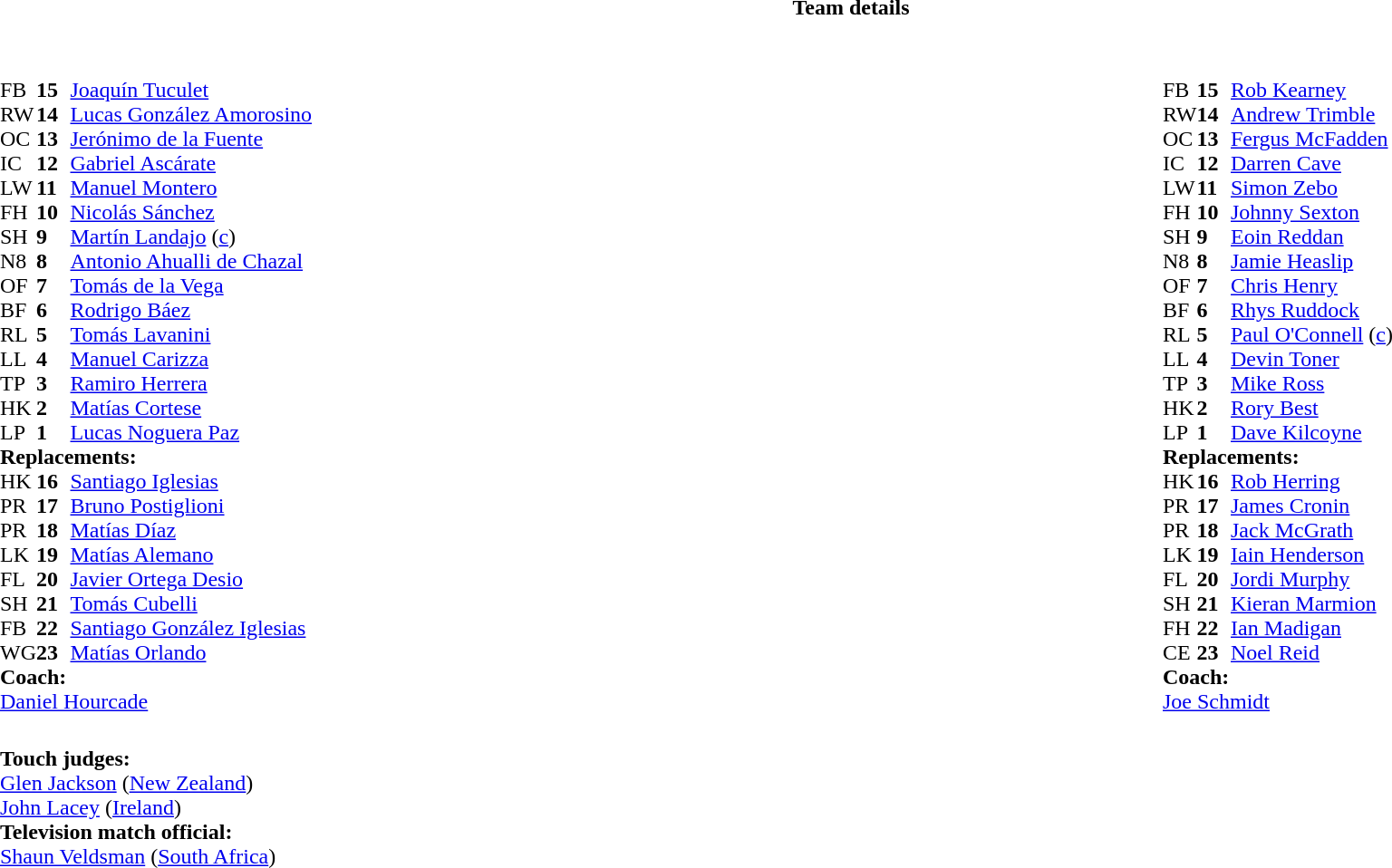<table border="0" width="100%" class="collapsible collapsed">
<tr>
<th>Team details</th>
</tr>
<tr>
<td><br><table style="width:100%;">
<tr>
<td style="vertical-align:top; width:50%"><br><table cellspacing="0" cellpadding="0">
<tr>
<th width="25"></th>
<th width="25"></th>
</tr>
<tr>
<td>FB</td>
<td><strong>15</strong></td>
<td><a href='#'>Joaquín Tuculet</a></td>
<td></td>
<td colspan=2></td>
</tr>
<tr>
<td>RW</td>
<td><strong>14</strong></td>
<td><a href='#'>Lucas González Amorosino</a></td>
</tr>
<tr>
<td>OC</td>
<td><strong>13</strong></td>
<td><a href='#'>Jerónimo de la Fuente</a></td>
</tr>
<tr>
<td>IC</td>
<td><strong>12</strong></td>
<td><a href='#'>Gabriel Ascárate</a></td>
<td></td>
<td></td>
</tr>
<tr>
<td>LW</td>
<td><strong>11</strong></td>
<td><a href='#'>Manuel Montero</a></td>
</tr>
<tr>
<td>FH</td>
<td><strong>10</strong></td>
<td><a href='#'>Nicolás Sánchez</a></td>
<td></td>
<td></td>
<td></td>
</tr>
<tr>
<td>SH</td>
<td><strong>9</strong></td>
<td><a href='#'>Martín Landajo</a> (<a href='#'>c</a>)</td>
<td></td>
<td></td>
</tr>
<tr>
<td>N8</td>
<td><strong>8</strong></td>
<td><a href='#'>Antonio Ahualli de Chazal</a></td>
<td></td>
<td></td>
<td></td>
<td></td>
</tr>
<tr>
<td>OF</td>
<td><strong>7</strong></td>
<td><a href='#'>Tomás de la Vega</a></td>
</tr>
<tr>
<td>BF</td>
<td><strong>6</strong></td>
<td><a href='#'>Rodrigo Báez</a></td>
</tr>
<tr>
<td>RL</td>
<td><strong>5</strong></td>
<td><a href='#'>Tomás Lavanini</a></td>
<td></td>
<td></td>
</tr>
<tr>
<td>LL</td>
<td><strong>4</strong></td>
<td><a href='#'>Manuel Carizza</a></td>
</tr>
<tr>
<td>TP</td>
<td><strong>3</strong></td>
<td><a href='#'>Ramiro Herrera</a></td>
<td></td>
<td></td>
<td></td>
</tr>
<tr>
<td>HK</td>
<td><strong>2</strong></td>
<td><a href='#'>Matías Cortese</a></td>
<td></td>
<td></td>
<td></td>
<td></td>
</tr>
<tr>
<td>LP</td>
<td><strong>1</strong></td>
<td><a href='#'>Lucas Noguera Paz</a></td>
<td></td>
<td></td>
<td></td>
</tr>
<tr>
<td colspan=3><strong>Replacements:</strong></td>
</tr>
<tr>
<td>HK</td>
<td><strong>16</strong></td>
<td><a href='#'>Santiago Iglesias</a></td>
<td></td>
<td></td>
<td></td>
<td></td>
<td></td>
</tr>
<tr>
<td>PR</td>
<td><strong>17</strong></td>
<td><a href='#'>Bruno Postiglioni</a></td>
<td></td>
<td></td>
<td></td>
<td></td>
<td></td>
</tr>
<tr>
<td>PR</td>
<td><strong>18</strong></td>
<td><a href='#'>Matías Díaz</a></td>
<td></td>
<td></td>
</tr>
<tr>
<td>LK</td>
<td><strong>19</strong></td>
<td><a href='#'>Matías Alemano</a></td>
<td></td>
<td></td>
</tr>
<tr>
<td>FL</td>
<td><strong>20</strong></td>
<td><a href='#'>Javier Ortega Desio</a></td>
<td></td>
<td></td>
<td></td>
<td></td>
</tr>
<tr>
<td>SH</td>
<td><strong>21</strong></td>
<td><a href='#'>Tomás Cubelli</a></td>
<td></td>
<td></td>
</tr>
<tr>
<td>FB</td>
<td><strong>22</strong></td>
<td><a href='#'>Santiago González Iglesias</a></td>
<td></td>
<td></td>
</tr>
<tr>
<td>WG</td>
<td><strong>23</strong></td>
<td><a href='#'>Matías Orlando</a></td>
<td></td>
<td></td>
</tr>
<tr>
<td colspan=3><strong>Coach:</strong></td>
</tr>
<tr>
<td colspan="4"> <a href='#'>Daniel Hourcade</a></td>
</tr>
</table>
</td>
<td style="vertical-align:top; width:50%"><br><table cellspacing="0" cellpadding="0" style="margin:auto">
<tr>
<th width="25"></th>
<th width="25"></th>
</tr>
<tr>
<td>FB</td>
<td><strong>15</strong></td>
<td><a href='#'>Rob Kearney</a></td>
</tr>
<tr>
<td>RW</td>
<td><strong>14</strong></td>
<td><a href='#'>Andrew Trimble</a></td>
<td></td>
</tr>
<tr>
<td>OC</td>
<td><strong>13</strong></td>
<td><a href='#'>Fergus McFadden</a></td>
</tr>
<tr>
<td>IC</td>
<td><strong>12</strong></td>
<td><a href='#'>Darren Cave</a></td>
<td></td>
<td></td>
</tr>
<tr>
<td>LW</td>
<td><strong>11</strong></td>
<td><a href='#'>Simon Zebo</a></td>
</tr>
<tr>
<td>FH</td>
<td><strong>10</strong></td>
<td><a href='#'>Johnny Sexton</a></td>
<td></td>
<td></td>
</tr>
<tr>
<td>SH</td>
<td><strong>9</strong></td>
<td><a href='#'>Eoin Reddan</a></td>
<td></td>
<td></td>
</tr>
<tr>
<td>N8</td>
<td><strong>8</strong></td>
<td><a href='#'>Jamie Heaslip</a></td>
</tr>
<tr>
<td>OF</td>
<td><strong>7</strong></td>
<td><a href='#'>Chris Henry</a></td>
<td></td>
<td></td>
</tr>
<tr>
<td>BF</td>
<td><strong>6</strong></td>
<td><a href='#'>Rhys Ruddock</a></td>
</tr>
<tr>
<td>RL</td>
<td><strong>5</strong></td>
<td><a href='#'>Paul O'Connell</a> (<a href='#'>c</a>)</td>
</tr>
<tr>
<td>LL</td>
<td><strong>4</strong></td>
<td><a href='#'>Devin Toner</a></td>
<td></td>
<td></td>
</tr>
<tr>
<td>TP</td>
<td><strong>3</strong></td>
<td><a href='#'>Mike Ross</a></td>
<td></td>
<td></td>
</tr>
<tr>
<td>HK</td>
<td><strong>2</strong></td>
<td><a href='#'>Rory Best</a></td>
<td></td>
<td></td>
</tr>
<tr>
<td>LP</td>
<td><strong>1</strong></td>
<td><a href='#'>Dave Kilcoyne</a></td>
<td></td>
<td></td>
</tr>
<tr>
<td colspan=3><strong>Replacements:</strong></td>
</tr>
<tr>
<td>HK</td>
<td><strong>16</strong></td>
<td><a href='#'>Rob Herring</a></td>
<td></td>
<td></td>
</tr>
<tr>
<td>PR</td>
<td><strong>17</strong></td>
<td><a href='#'>James Cronin</a></td>
<td></td>
<td></td>
</tr>
<tr>
<td>PR</td>
<td><strong>18</strong></td>
<td><a href='#'>Jack McGrath</a></td>
<td></td>
<td></td>
</tr>
<tr>
<td>LK</td>
<td><strong>19</strong></td>
<td><a href='#'>Iain Henderson</a></td>
<td></td>
<td></td>
</tr>
<tr>
<td>FL</td>
<td><strong>20</strong></td>
<td><a href='#'>Jordi Murphy</a></td>
<td></td>
<td></td>
</tr>
<tr>
<td>SH</td>
<td><strong>21</strong></td>
<td><a href='#'>Kieran Marmion</a></td>
<td></td>
<td></td>
</tr>
<tr>
<td>FH</td>
<td><strong>22</strong></td>
<td><a href='#'>Ian Madigan</a></td>
<td></td>
<td></td>
</tr>
<tr>
<td>CE</td>
<td><strong>23</strong></td>
<td><a href='#'>Noel Reid</a></td>
<td></td>
<td></td>
</tr>
<tr>
<td colspan=3><strong>Coach:</strong></td>
</tr>
<tr>
<td colspan="4"> <a href='#'>Joe Schmidt</a></td>
</tr>
</table>
</td>
</tr>
</table>
<table style="width:100%">
<tr>
<td><br>
<strong>Touch judges:</strong>
<br><a href='#'>Glen Jackson</a> (<a href='#'>New Zealand</a>)
<br><a href='#'>John Lacey</a> (<a href='#'>Ireland</a>)
<br><strong>Television match official:</strong>
<br><a href='#'>Shaun Veldsman</a> (<a href='#'>South Africa</a>)</td>
</tr>
</table>
</td>
</tr>
</table>
